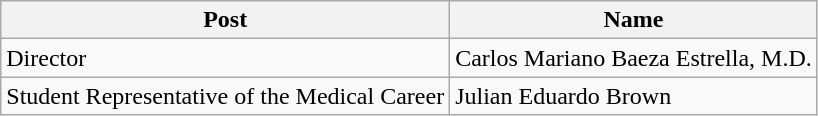<table class="wikitable">
<tr>
<th>Post</th>
<th>Name</th>
</tr>
<tr>
<td>Director</td>
<td>Carlos Mariano Baeza Estrella, M.D.</td>
</tr>
<tr>
<td>Student Representative of the Medical Career</td>
<td>Julian Eduardo Brown</td>
</tr>
</table>
